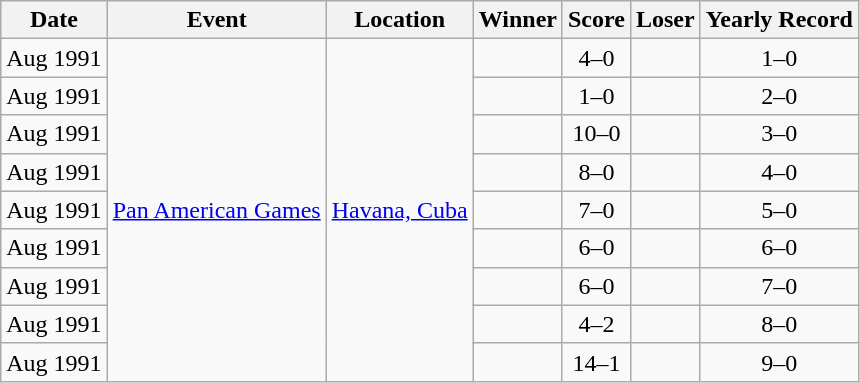<table class="wikitable">
<tr>
<th>Date</th>
<th>Event</th>
<th>Location</th>
<th>Winner</th>
<th>Score</th>
<th>Loser</th>
<th>Yearly Record</th>
</tr>
<tr align=center>
<td>Aug 1991</td>
<td rowspan=9><a href='#'>Pan American Games</a></td>
<td rowspan=9><a href='#'>Havana, Cuba</a></td>
<td></td>
<td>4–0</td>
<td></td>
<td>1–0</td>
</tr>
<tr align=center>
<td>Aug 1991</td>
<td></td>
<td>1–0</td>
<td></td>
<td>2–0</td>
</tr>
<tr align=center>
<td>Aug 1991</td>
<td></td>
<td>10–0</td>
<td></td>
<td>3–0</td>
</tr>
<tr align=center>
<td>Aug 1991</td>
<td></td>
<td>8–0</td>
<td></td>
<td>4–0</td>
</tr>
<tr align=center>
<td>Aug 1991</td>
<td></td>
<td>7–0</td>
<td></td>
<td>5–0</td>
</tr>
<tr align=center>
<td>Aug 1991</td>
<td></td>
<td>6–0</td>
<td></td>
<td>6–0</td>
</tr>
<tr align=center>
<td>Aug 1991</td>
<td></td>
<td>6–0</td>
<td></td>
<td>7–0</td>
</tr>
<tr align=center>
<td>Aug 1991</td>
<td></td>
<td>4–2</td>
<td></td>
<td>8–0</td>
</tr>
<tr align=center>
<td>Aug 1991</td>
<td></td>
<td>14–1</td>
<td></td>
<td>9–0</td>
</tr>
</table>
